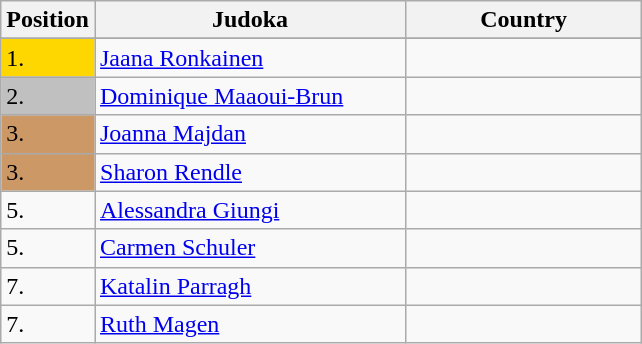<table class="wikitable">
<tr>
<th width="10">Position</th>
<th width="200">Judoka</th>
<th width="150">Country</th>
</tr>
<tr>
</tr>
<tr>
<td style="background-color:gold">1.</td>
<td><a href='#'>Jaana Ronkainen</a></td>
<td></td>
</tr>
<tr>
<td style="background-color:silver">2.</td>
<td><a href='#'>Dominique Maaoui-Brun</a></td>
<td></td>
</tr>
<tr>
<td style="background-color:#CC9966">3.</td>
<td><a href='#'>Joanna Majdan</a></td>
<td></td>
</tr>
<tr>
<td style="background-color:#CC9966">3.</td>
<td><a href='#'>Sharon Rendle</a></td>
<td></td>
</tr>
<tr>
<td>5.</td>
<td><a href='#'>Alessandra Giungi</a></td>
<td></td>
</tr>
<tr>
<td>5.</td>
<td><a href='#'>Carmen Schuler</a></td>
<td></td>
</tr>
<tr>
<td>7.</td>
<td><a href='#'>Katalin Parragh</a></td>
<td></td>
</tr>
<tr>
<td>7.</td>
<td><a href='#'>Ruth Magen</a></td>
<td></td>
</tr>
</table>
